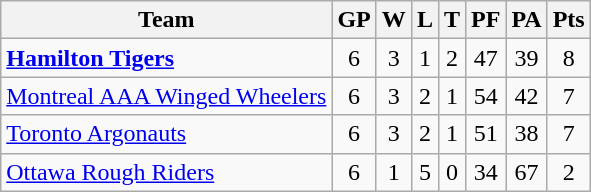<table class="wikitable">
<tr>
<th>Team</th>
<th>GP</th>
<th>W</th>
<th>L</th>
<th>T</th>
<th>PF</th>
<th>PA</th>
<th>Pts</th>
</tr>
<tr align="center">
<td align="left"><strong><a href='#'>Hamilton Tigers</a></strong></td>
<td>6</td>
<td>3</td>
<td>1</td>
<td>2</td>
<td>47</td>
<td>39</td>
<td>8</td>
</tr>
<tr align="center">
<td align="left"><a href='#'>Montreal AAA Winged Wheelers</a></td>
<td>6</td>
<td>3</td>
<td>2</td>
<td>1</td>
<td>54</td>
<td>42</td>
<td>7</td>
</tr>
<tr align="center">
<td align="left"><a href='#'>Toronto Argonauts</a></td>
<td>6</td>
<td>3</td>
<td>2</td>
<td>1</td>
<td>51</td>
<td>38</td>
<td>7</td>
</tr>
<tr align="center">
<td align="left"><a href='#'>Ottawa Rough Riders</a></td>
<td>6</td>
<td>1</td>
<td>5</td>
<td>0</td>
<td>34</td>
<td>67</td>
<td>2</td>
</tr>
</table>
